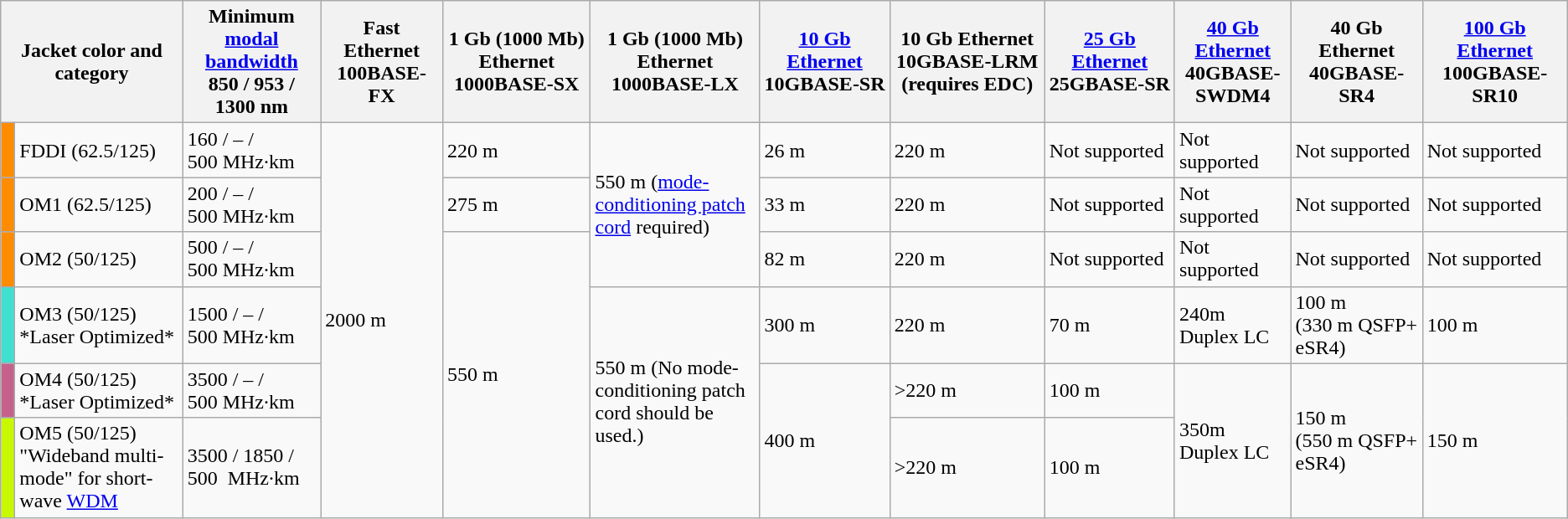<table class="wikitable">
<tr>
<th colspan=2>Jacket color and category</th>
<th>Minimum <a href='#'>modal bandwidth</a><br>850 / 953 / 1300 nm</th>
<th>Fast Ethernet 100BASE-FX</th>
<th>1 Gb (1000 Mb) Ethernet 1000BASE-SX</th>
<th>1 Gb (1000 Mb) Ethernet 1000BASE-LX</th>
<th><a href='#'>10 Gb Ethernet</a> 10GBASE-SR</th>
<th>10 Gb Ethernet 10GBASE-LRM (requires EDC)</th>
<th><a href='#'>25 Gb Ethernet</a> 25GBASE-SR</th>
<th><a href='#'>40 Gb Ethernet</a><br>40GBASE-SWDM4</th>
<th>40 Gb Ethernet 40GBASE-SR4</th>
<th><a href='#'>100 Gb Ethernet</a> 100GBASE-SR10</th>
</tr>
<tr>
<td style="background:darkorange"> </td>
<td>FDDI (62.5/125)</td>
<td>160 / – / 500 MHz·km</td>
<td rowspan=6>2000 m</td>
<td>220 m</td>
<td rowspan="3">550 m (<a href='#'>mode-conditioning patch cord</a> required)</td>
<td>26 m</td>
<td>220 m</td>
<td>Not supported</td>
<td>Not supported</td>
<td>Not supported</td>
<td>Not supported</td>
</tr>
<tr>
<td style="background:darkorange"></td>
<td>OM1 (62.5/125)</td>
<td>200 / – / 500 MHz·km</td>
<td>275 m</td>
<td>33 m</td>
<td>220 m</td>
<td>Not supported</td>
<td>Not supported</td>
<td>Not supported</td>
<td>Not supported</td>
</tr>
<tr>
<td style="background:darkorange"></td>
<td>OM2 (50/125)</td>
<td>500 / – / 500 MHz·km</td>
<td rowspan=4>550 m</td>
<td>82 m</td>
<td>220 m</td>
<td>Not supported</td>
<td>Not supported</td>
<td>Not supported</td>
<td>Not supported</td>
</tr>
<tr>
<td style="background:turquoise"></td>
<td>OM3 (50/125) *Laser Optimized*</td>
<td>1500 / – / 500 MHz·km</td>
<td rowspan="3">550 m (No mode-conditioning patch cord should be used.)</td>
<td>300 m</td>
<td>220 m</td>
<td>70 m</td>
<td>240m<br>Duplex LC</td>
<td>100 m<br>(330 m QSFP+ eSR4)</td>
<td>100 m</td>
</tr>
<tr>
<td style="background:#c4618c"></td>
<td>OM4 (50/125) *Laser Optimized*</td>
<td>3500 / – / 500 MHz·km</td>
<td rowspan=2>400 m</td>
<td>>220 m</td>
<td>100 m</td>
<td rowspan=2>350m<br>Duplex LC</td>
<td rowspan=2>150 m<br>(550 m QSFP+ eSR4)</td>
<td rowspan=2>150 m</td>
</tr>
<tr>
<td style="background:#C8F902"></td>
<td>OM5 (50/125) "Wideband multi-mode" for short-wave <a href='#'>WDM</a></td>
<td>3500 / 1850 / 500  MHz·km</td>
<td>>220 m</td>
<td>100 m</td>
</tr>
</table>
